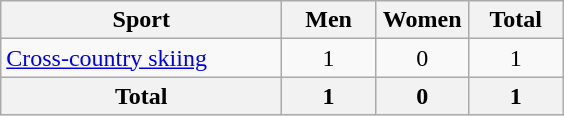<table class="wikitable sortable" style="text-align:center;">
<tr>
<th width=180>Sport</th>
<th width=55>Men</th>
<th width=55>Women</th>
<th width=55>Total</th>
</tr>
<tr>
<td align=left><a href='#'>Cross-country skiing</a></td>
<td>1</td>
<td>0</td>
<td>1</td>
</tr>
<tr>
<th>Total</th>
<th>1</th>
<th>0</th>
<th>1</th>
</tr>
</table>
